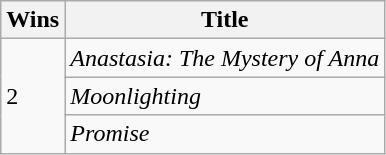<table class="wikitable">
<tr>
<th>Wins</th>
<th>Title</th>
</tr>
<tr>
<td rowspan="3">2</td>
<td><em>Anastasia: The Mystery of Anna</em></td>
</tr>
<tr>
<td><em>Moonlighting</em></td>
</tr>
<tr>
<td><em>Promise</em></td>
</tr>
</table>
